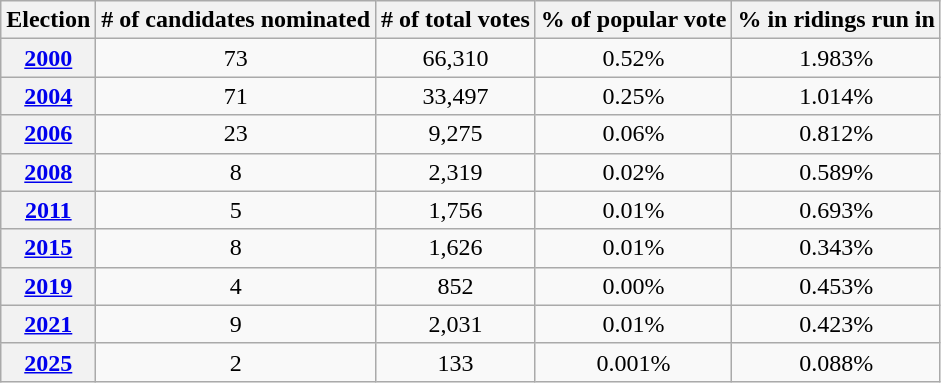<table class="wikitable" style="text-align: center">
<tr>
<th>Election</th>
<th># of candidates nominated</th>
<th># of total votes</th>
<th>% of popular vote</th>
<th>% in ridings run in</th>
</tr>
<tr>
<th><a href='#'>2000</a></th>
<td>73</td>
<td>66,310</td>
<td>0.52%</td>
<td>1.983%</td>
</tr>
<tr>
<th><a href='#'>2004</a></th>
<td>71</td>
<td>33,497</td>
<td>0.25%</td>
<td>1.014%</td>
</tr>
<tr>
<th><a href='#'>2006</a></th>
<td>23</td>
<td>9,275</td>
<td>0.06%</td>
<td>0.812%</td>
</tr>
<tr>
<th><a href='#'>2008</a></th>
<td>8</td>
<td>2,319</td>
<td>0.02%</td>
<td>0.589%</td>
</tr>
<tr>
<th><a href='#'>2011</a></th>
<td>5</td>
<td>1,756</td>
<td>0.01%</td>
<td>0.693%</td>
</tr>
<tr>
<th><a href='#'>2015</a></th>
<td>8</td>
<td>1,626</td>
<td>0.01%</td>
<td>0.343%</td>
</tr>
<tr>
<th><a href='#'>2019</a></th>
<td>4</td>
<td>852</td>
<td>0.00%</td>
<td>0.453%</td>
</tr>
<tr>
<th><a href='#'>2021</a></th>
<td>9</td>
<td>2,031</td>
<td>0.01%</td>
<td>0.423%</td>
</tr>
<tr>
<th><a href='#'>2025</a></th>
<td>2</td>
<td>133</td>
<td>0.001%</td>
<td>0.088%</td>
</tr>
</table>
